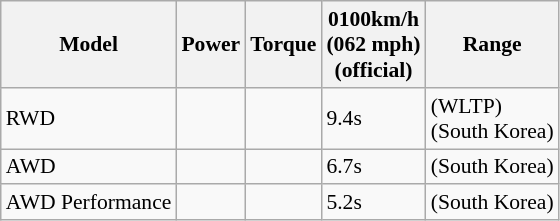<table class="wikitable collapsible" style="text-align:left; font-size:90%;">
<tr>
<th>Model</th>
<th>Power</th>
<th>Torque</th>
<th>0100km/h<br>(062 mph)<br>(official)</th>
<th>Range</th>
</tr>
<tr>
<td>RWD</td>
<td></td>
<td></td>
<td>9.4s</td>
<td> (WLTP)<br> (South Korea)</td>
</tr>
<tr>
<td>AWD</td>
<td></td>
<td></td>
<td>6.7s</td>
<td> (South Korea)</td>
</tr>
<tr>
<td>AWD Performance</td>
<td></td>
<td></td>
<td>5.2s</td>
<td> (South Korea)</td>
</tr>
</table>
